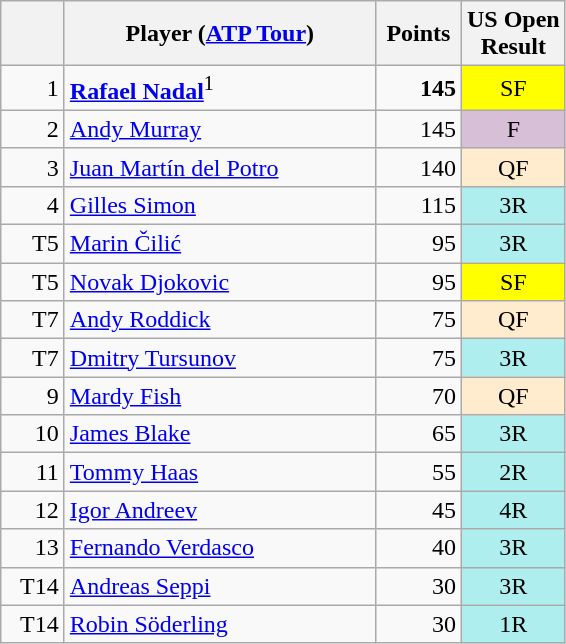<table class="wikitable">
<tr>
<th> </th>
<th>Player (<a href='#'>ATP Tour</a>)</th>
<th>Points</th>
<th>US Open<br>Result</th>
</tr>
<tr>
<td align="right" width="35">1</td>
<td align="left" width="200"> <strong><a href='#'>Rafael Nadal</a></strong><sup>1</sup></td>
<td align="right" width="50"><strong>145</strong></td>
<td align="center" style="background:yellow;">SF</td>
</tr>
<tr>
<td align="right" width="35">2</td>
<td align="left" width="200"> <a href='#'>Andy Murray</a></td>
<td align="right" width="50">145</td>
<td align="center" style="background:#D8BFD8;">F</td>
</tr>
<tr>
<td align="right" width="35">3</td>
<td align="left" width="200"> <a href='#'>Juan Martín del Potro</a></td>
<td align="right" width="50">140</td>
<td align="center" style="background:#ffebcd;">QF</td>
</tr>
<tr>
<td align="right" width="35">4</td>
<td align="left" width="200"> <a href='#'>Gilles Simon</a></td>
<td align="right" width="50">115</td>
<td align="center" style="background:#afeeee;">3R</td>
</tr>
<tr>
<td align="right" width="35">T5</td>
<td align="left" width="200"> <a href='#'>Marin Čilić</a></td>
<td align="right" width="50">95</td>
<td align="center" style="background:#afeeee;">3R</td>
</tr>
<tr>
<td align="right" width="35">T5</td>
<td align="left" width="200"> <a href='#'>Novak Djokovic</a></td>
<td align="right" width="50">95</td>
<td align="center" style="background:yellow;">SF</td>
</tr>
<tr>
<td align="right" width="35">T7</td>
<td align="left" width="200"> <a href='#'>Andy Roddick</a></td>
<td align="right" width="50">75</td>
<td align="center" style="background:#ffebcd;">QF</td>
</tr>
<tr>
<td align="right" width="35">T7</td>
<td align="left" width="200"> <a href='#'>Dmitry Tursunov</a></td>
<td align="right" width="50">75</td>
<td align="center" style="background:#afeeee;">3R</td>
</tr>
<tr>
<td align="right" width="35">9</td>
<td align="left" width="200"> <a href='#'>Mardy Fish</a></td>
<td align="right" width="50">70</td>
<td align="center" style="background:#ffebcd;">QF</td>
</tr>
<tr>
<td align="right" width="35">10</td>
<td align="left" width="200"> <a href='#'>James Blake</a></td>
<td align="right" width="50">65</td>
<td align="center" style="background:#afeeee;">3R</td>
</tr>
<tr>
<td align="right" width="35">11</td>
<td align="left" width="200"> <a href='#'>Tommy Haas</a></td>
<td align="right" width="50">55</td>
<td align="center" style="background:#afeeee;">2R</td>
</tr>
<tr>
<td align="right" width="35">12</td>
<td align="left" width="200"> <a href='#'>Igor Andreev</a></td>
<td align="right" width="50">45</td>
<td align="center" style="background:#afeeee;">4R</td>
</tr>
<tr>
<td align="right" width="35">13</td>
<td align="left" width="200"> <a href='#'>Fernando Verdasco</a></td>
<td align="right" width="50">40</td>
<td align="center" style="background:#afeeee;">3R</td>
</tr>
<tr>
<td align="right" width="35">T14</td>
<td align="left" width="200"> <a href='#'>Andreas Seppi</a></td>
<td align="right" width="50">30</td>
<td align="center" style="background:#afeeee;">3R</td>
</tr>
<tr>
<td align="right" width="35">T14</td>
<td align="left" width="200"> <a href='#'>Robin Söderling</a></td>
<td align="right" width="50">30</td>
<td align="center" style="background:#afeeee;">1R</td>
</tr>
</table>
